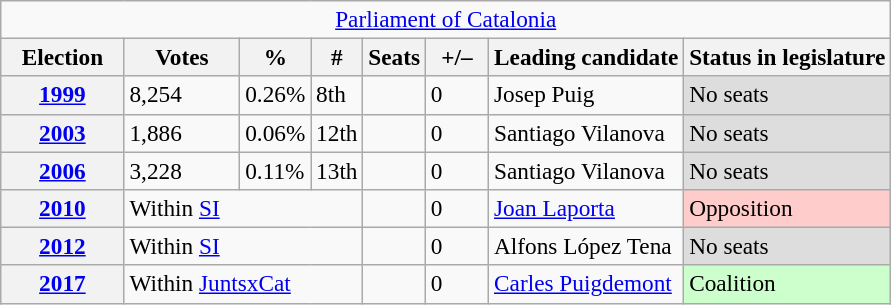<table class="wikitable" style="font-size:97%; text-align:left;">
<tr>
<td colspan="9" align="center"><a href='#'>Parliament of Catalonia</a></td>
</tr>
<tr>
<th width="75">Election</th>
<th width="70">Votes</th>
<th width="35">%</th>
<th width="25">#</th>
<th>Seats</th>
<th width="35">+/–</th>
<th>Leading candidate</th>
<th>Status in legislature</th>
</tr>
<tr>
<th><a href='#'>1999</a></th>
<td>8,254</td>
<td>0.26%</td>
<td>8th</td>
<td></td>
<td>0</td>
<td>Josep Puig</td>
<td style="background:#ddd;">No seats</td>
</tr>
<tr>
<th><a href='#'>2003</a></th>
<td>1,886</td>
<td>0.06%</td>
<td>12th</td>
<td></td>
<td>0</td>
<td>Santiago Vilanova</td>
<td style="background:#ddd;">No seats</td>
</tr>
<tr>
<th><a href='#'>2006</a></th>
<td>3,228</td>
<td>0.11%</td>
<td>13th</td>
<td></td>
<td>0</td>
<td>Santiago Vilanova</td>
<td style="background:#ddd;">No seats</td>
</tr>
<tr>
<th><a href='#'>2010</a></th>
<td colspan="3">Within <a href='#'>SI</a></td>
<td></td>
<td>0</td>
<td><a href='#'>Joan Laporta</a></td>
<td style="background:#fcc;">Opposition</td>
</tr>
<tr>
<th><a href='#'>2012</a></th>
<td colspan="3">Within <a href='#'>SI</a></td>
<td></td>
<td>0</td>
<td>Alfons López Tena</td>
<td style="background:#ddd;">No seats</td>
</tr>
<tr>
<th><a href='#'>2017</a></th>
<td colspan="3">Within <a href='#'>JuntsxCat</a></td>
<td></td>
<td>0</td>
<td><a href='#'>Carles Puigdemont</a></td>
<td style="background:#cfc;">Coalition </td>
</tr>
</table>
